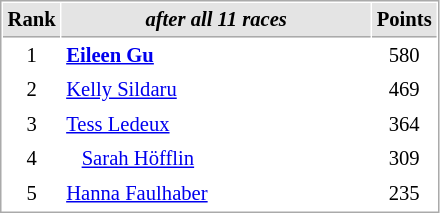<table cellspacing="1" cellpadding="3" style="border:1px solid #aaa; font-size:86%;">
<tr style="background:#e4e4e4;">
<th style="border-bottom:1px solid #aaa; width:10px;">Rank</th>
<th style="border-bottom:1px solid #aaa; width:200px;"><em>after all 11 races</em></th>
<th style="border-bottom:1px solid #aaa; width:20px;">Points</th>
</tr>
<tr>
<td align=center>1</td>
<td><strong> <a href='#'>Eileen Gu</a></strong></td>
<td align=center>580</td>
</tr>
<tr>
<td align=center>2</td>
<td> <a href='#'>Kelly Sildaru</a></td>
<td align=center>469</td>
</tr>
<tr>
<td align=center>3</td>
<td> <a href='#'>Tess Ledeux</a></td>
<td align=center>364</td>
</tr>
<tr>
<td align=center>4</td>
<td>   <a href='#'>Sarah Höfflin</a></td>
<td align=center>309</td>
</tr>
<tr>
<td align=center>5</td>
<td> <a href='#'>Hanna Faulhaber</a></td>
<td align=center>235</td>
</tr>
</table>
